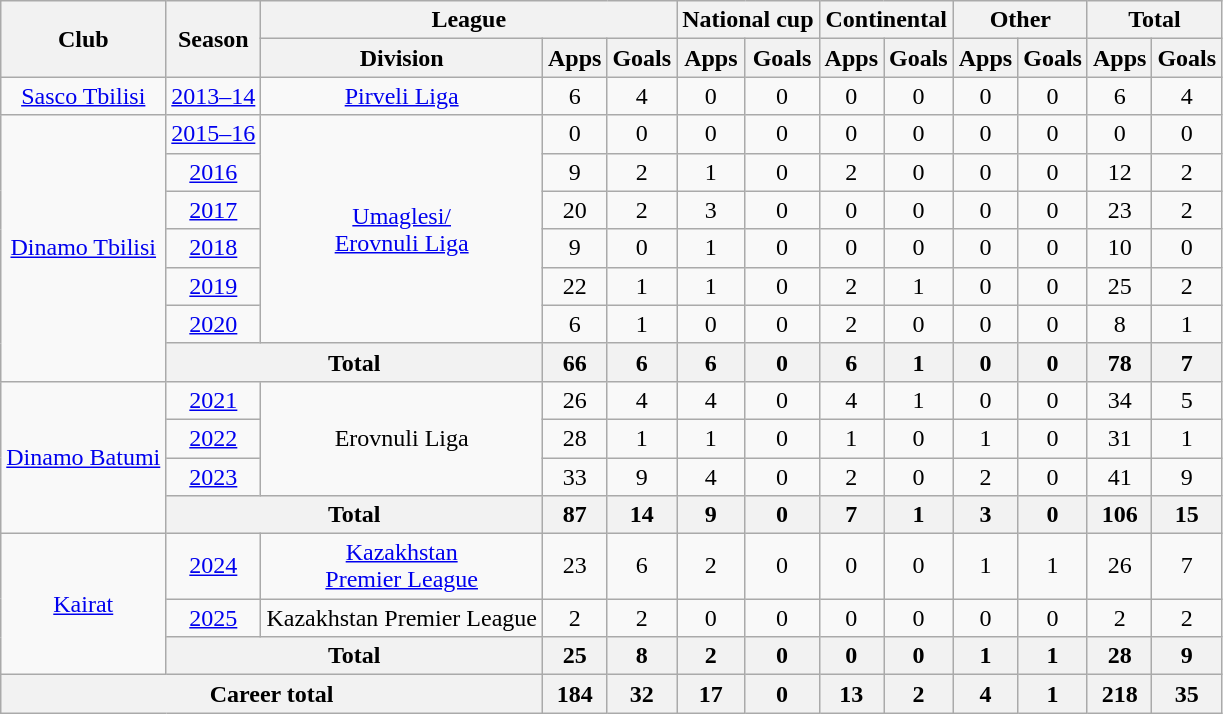<table class="wikitable" style="text-align: center;">
<tr>
<th rowspan="2">Club</th>
<th rowspan="2">Season</th>
<th colspan="3">League</th>
<th colspan="2">National cup</th>
<th colspan="2">Continental</th>
<th colspan="2">Other</th>
<th colspan="2">Total</th>
</tr>
<tr>
<th>Division</th>
<th>Apps</th>
<th>Goals</th>
<th>Apps</th>
<th>Goals</th>
<th>Apps</th>
<th>Goals</th>
<th>Apps</th>
<th>Goals</th>
<th>Apps</th>
<th>Goals</th>
</tr>
<tr>
<td><a href='#'>Sasco Tbilisi</a></td>
<td><a href='#'>2013–14</a></td>
<td><a href='#'>Pirveli Liga</a></td>
<td>6</td>
<td>4</td>
<td>0</td>
<td>0</td>
<td>0</td>
<td>0</td>
<td>0</td>
<td>0</td>
<td>6</td>
<td>4</td>
</tr>
<tr>
<td rowspan="7"><a href='#'>Dinamo Tbilisi</a></td>
<td><a href='#'>2015–16</a></td>
<td rowspan="6"><a href='#'>Umaglesi/<br>Erovnuli Liga</a></td>
<td>0</td>
<td>0</td>
<td>0</td>
<td>0</td>
<td>0</td>
<td>0</td>
<td>0</td>
<td>0</td>
<td>0</td>
<td>0</td>
</tr>
<tr>
<td><a href='#'>2016</a></td>
<td>9</td>
<td>2</td>
<td>1</td>
<td>0</td>
<td>2 </td>
<td>0</td>
<td>0</td>
<td>0</td>
<td>12</td>
<td>2</td>
</tr>
<tr>
<td><a href='#'>2017</a></td>
<td>20</td>
<td>2</td>
<td>3</td>
<td>0</td>
<td>0</td>
<td>0</td>
<td>0</td>
<td>0</td>
<td>23</td>
<td>2</td>
</tr>
<tr>
<td><a href='#'>2018</a></td>
<td>9</td>
<td>0</td>
<td>1</td>
<td>0</td>
<td>0</td>
<td>0</td>
<td>0</td>
<td>0</td>
<td>10</td>
<td>0</td>
</tr>
<tr>
<td><a href='#'>2019</a></td>
<td>22</td>
<td>1</td>
<td>1</td>
<td>0</td>
<td>2</td>
<td>1</td>
<td>0</td>
<td>0</td>
<td>25</td>
<td>2</td>
</tr>
<tr>
<td><a href='#'>2020</a></td>
<td>6</td>
<td>1</td>
<td>0</td>
<td>0</td>
<td>2</td>
<td>0</td>
<td>0</td>
<td>0</td>
<td>8</td>
<td>1</td>
</tr>
<tr>
<th colspan="2">Total</th>
<th>66</th>
<th>6</th>
<th>6</th>
<th>0</th>
<th>6</th>
<th>1</th>
<th>0</th>
<th>0</th>
<th>78</th>
<th>7</th>
</tr>
<tr>
<td rowspan="4"><a href='#'>Dinamo Batumi</a></td>
<td><a href='#'>2021</a></td>
<td rowspan="3">Erovnuli Liga</td>
<td>26</td>
<td>4</td>
<td>4</td>
<td>0</td>
<td>4</td>
<td>1</td>
<td>0</td>
<td>0</td>
<td>34</td>
<td>5</td>
</tr>
<tr>
<td><a href='#'>2022</a></td>
<td>28</td>
<td>1</td>
<td>1</td>
<td>0</td>
<td>1</td>
<td>0</td>
<td>1</td>
<td>0</td>
<td>31</td>
<td>1</td>
</tr>
<tr>
<td><a href='#'>2023</a></td>
<td>33</td>
<td>9</td>
<td>4</td>
<td>0</td>
<td>2</td>
<td>0</td>
<td>2</td>
<td>0</td>
<td>41</td>
<td>9</td>
</tr>
<tr>
<th colspan="2">Total</th>
<th>87</th>
<th>14</th>
<th>9</th>
<th>0</th>
<th>7</th>
<th>1</th>
<th>3</th>
<th>0</th>
<th>106</th>
<th>15</th>
</tr>
<tr>
<td rowspan="3"><a href='#'>Kairat</a></td>
<td><a href='#'>2024</a></td>
<td><a href='#'>Kazakhstan <br>Premier League</a></td>
<td>23</td>
<td>6</td>
<td>2</td>
<td>0</td>
<td>0</td>
<td>0</td>
<td>1</td>
<td>1</td>
<td>26</td>
<td>7</td>
</tr>
<tr>
<td><a href='#'>2025</a></td>
<td>Kazakhstan Premier League</td>
<td>2</td>
<td>2</td>
<td>0</td>
<td>0</td>
<td>0</td>
<td>0</td>
<td>0</td>
<td>0</td>
<td>2</td>
<td>2</td>
</tr>
<tr>
<th colspan="2">Total</th>
<th>25</th>
<th>8</th>
<th>2</th>
<th>0</th>
<th>0</th>
<th>0</th>
<th>1</th>
<th>1</th>
<th>28</th>
<th>9</th>
</tr>
<tr>
<th colspan="3">Career total</th>
<th>184</th>
<th>32</th>
<th>17</th>
<th>0</th>
<th>13</th>
<th>2</th>
<th>4</th>
<th>1</th>
<th>218</th>
<th>35</th>
</tr>
</table>
